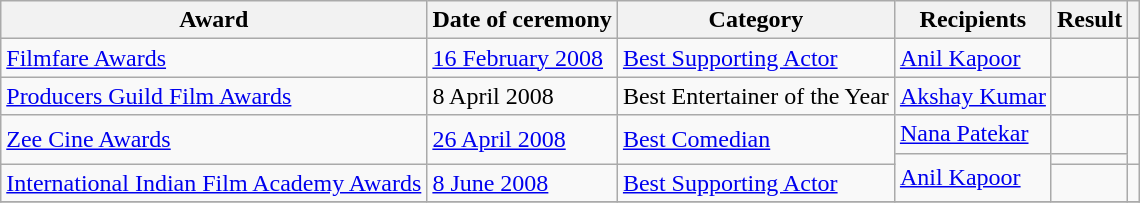<table class="wikitable plainrowheaders sortable">
<tr>
<th scope="col">Award</th>
<th scope="col">Date of ceremony</th>
<th scope="col">Category</th>
<th scope="col">Recipients</th>
<th scope="col">Result</th>
<th class="unsortable" scope="col"></th>
</tr>
<tr>
<td><a href='#'>Filmfare Awards</a></td>
<td><a href='#'>16 February 2008</a></td>
<td><a href='#'>Best Supporting Actor</a></td>
<td><a href='#'>Anil Kapoor</a></td>
<td></td>
<td></td>
</tr>
<tr>
<td><a href='#'>Producers Guild Film Awards</a></td>
<td>8 April 2008</td>
<td>Best Entertainer of the Year</td>
<td><a href='#'>Akshay Kumar</a></td>
<td></td>
<td></td>
</tr>
<tr>
<td rowspan="2"><a href='#'>Zee Cine Awards</a></td>
<td rowspan="2"><a href='#'>26 April 2008</a></td>
<td rowspan="2"><a href='#'>Best Comedian</a></td>
<td><a href='#'>Nana Patekar</a></td>
<td></td>
<td rowspan="2"></td>
</tr>
<tr>
<td rowspan="2"><a href='#'>Anil Kapoor</a></td>
<td></td>
</tr>
<tr>
<td><a href='#'>International Indian Film Academy Awards</a></td>
<td><a href='#'>8 June 2008</a></td>
<td><a href='#'>Best Supporting Actor</a></td>
<td></td>
<td></td>
</tr>
<tr>
</tr>
</table>
